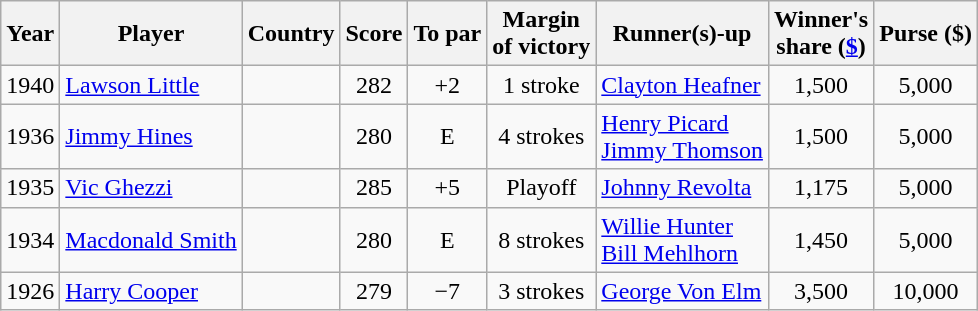<table class=wikitable style="text-align:center">
<tr>
<th>Year</th>
<th>Player</th>
<th>Country</th>
<th>Score</th>
<th>To par</th>
<th>Margin<br>of victory</th>
<th>Runner(s)-up</th>
<th>Winner's<br>share (<a href='#'>$</a>)</th>
<th>Purse ($)</th>
</tr>
<tr>
<td>1940</td>
<td align=left><a href='#'>Lawson Little</a></td>
<td align=left></td>
<td>282</td>
<td>+2</td>
<td>1 stroke</td>
<td align=left> <a href='#'>Clayton Heafner</a></td>
<td>1,500</td>
<td>5,000</td>
</tr>
<tr>
<td>1936</td>
<td align=left><a href='#'>Jimmy Hines</a></td>
<td align=left></td>
<td>280</td>
<td>E</td>
<td>4 strokes</td>
<td align=left> <a href='#'>Henry Picard</a><br> <a href='#'>Jimmy Thomson</a></td>
<td>1,500</td>
<td>5,000</td>
</tr>
<tr>
<td>1935</td>
<td align=left><a href='#'>Vic Ghezzi</a></td>
<td align=left></td>
<td>285</td>
<td>+5</td>
<td>Playoff</td>
<td align=left> <a href='#'>Johnny Revolta</a></td>
<td>1,175</td>
<td>5,000</td>
</tr>
<tr>
<td>1934</td>
<td align=left><a href='#'>Macdonald Smith</a></td>
<td align=left></td>
<td>280</td>
<td>E</td>
<td>8 strokes</td>
<td align=left> <a href='#'>Willie Hunter</a><br> <a href='#'>Bill Mehlhorn</a></td>
<td>1,450</td>
<td>5,000</td>
</tr>
<tr>
<td>1926</td>
<td align=left><a href='#'>Harry Cooper</a></td>
<td align=left></td>
<td>279</td>
<td>−7</td>
<td>3 strokes</td>
<td align=left> <a href='#'>George Von Elm</a></td>
<td>3,500</td>
<td>10,000</td>
</tr>
</table>
